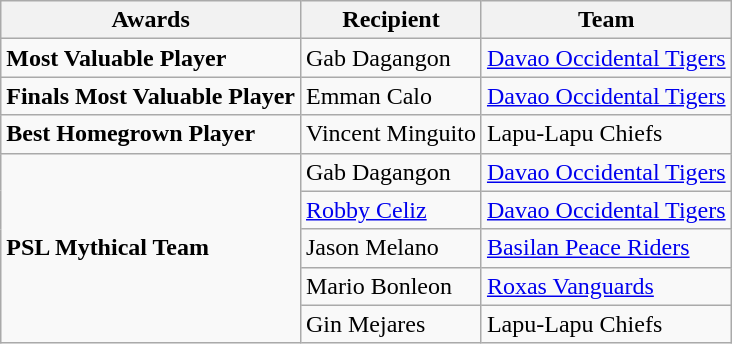<table class="wikitable">
<tr>
<th>Awards</th>
<th>Recipient</th>
<th>Team</th>
</tr>
<tr>
<td><strong>Most Valuable Player</strong></td>
<td>Gab Dagangon</td>
<td><a href='#'>Davao Occidental Tigers</a></td>
</tr>
<tr>
<td><strong>Finals Most Valuable Player</strong></td>
<td>Emman Calo</td>
<td><a href='#'>Davao Occidental Tigers</a></td>
</tr>
<tr>
<td><strong>Best Homegrown Player</strong></td>
<td>Vincent Minguito</td>
<td>Lapu-Lapu Chiefs</td>
</tr>
<tr>
<td rowspan="5"><strong>PSL Mythical Team</strong></td>
<td>Gab Dagangon</td>
<td><a href='#'>Davao Occidental Tigers</a></td>
</tr>
<tr>
<td><a href='#'>Robby Celiz</a></td>
<td><a href='#'>Davao Occidental Tigers</a></td>
</tr>
<tr>
<td>Jason Melano</td>
<td><a href='#'>Basilan Peace Riders</a></td>
</tr>
<tr>
<td>Mario Bonleon</td>
<td><a href='#'>Roxas Vanguards</a></td>
</tr>
<tr>
<td>Gin Mejares</td>
<td>Lapu-Lapu Chiefs</td>
</tr>
</table>
